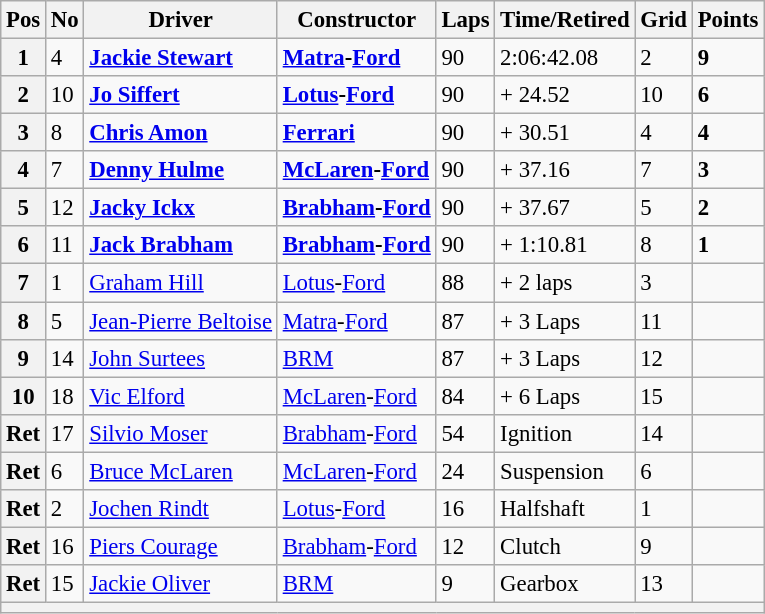<table class="wikitable" style="font-size: 95%;">
<tr>
<th>Pos</th>
<th>No</th>
<th>Driver</th>
<th>Constructor</th>
<th>Laps</th>
<th>Time/Retired</th>
<th>Grid</th>
<th>Points</th>
</tr>
<tr>
<th>1</th>
<td>4</td>
<td> <strong><a href='#'>Jackie Stewart</a></strong></td>
<td><strong><a href='#'>Matra</a>-<a href='#'>Ford</a></strong></td>
<td>90</td>
<td>2:06:42.08</td>
<td>2</td>
<td><strong>9</strong></td>
</tr>
<tr>
<th>2</th>
<td>10</td>
<td> <strong><a href='#'>Jo Siffert</a></strong></td>
<td><strong><a href='#'>Lotus</a>-<a href='#'>Ford</a></strong></td>
<td>90</td>
<td>+ 24.52</td>
<td>10</td>
<td><strong>6</strong></td>
</tr>
<tr>
<th>3</th>
<td>8</td>
<td> <strong><a href='#'>Chris Amon</a></strong></td>
<td><strong><a href='#'>Ferrari</a></strong></td>
<td>90</td>
<td>+ 30.51</td>
<td>4</td>
<td><strong>4</strong></td>
</tr>
<tr>
<th>4</th>
<td>7</td>
<td> <strong><a href='#'>Denny Hulme</a></strong></td>
<td><strong><a href='#'>McLaren</a>-<a href='#'>Ford</a></strong></td>
<td>90</td>
<td>+ 37.16</td>
<td>7</td>
<td><strong>3</strong></td>
</tr>
<tr>
<th>5</th>
<td>12</td>
<td> <strong><a href='#'>Jacky Ickx</a></strong></td>
<td><strong><a href='#'>Brabham</a>-<a href='#'>Ford</a></strong></td>
<td>90</td>
<td>+ 37.67</td>
<td>5</td>
<td><strong>2</strong></td>
</tr>
<tr>
<th>6</th>
<td>11</td>
<td> <strong><a href='#'>Jack Brabham</a></strong></td>
<td><strong><a href='#'>Brabham</a>-<a href='#'>Ford</a></strong></td>
<td>90</td>
<td>+ 1:10.81</td>
<td>8</td>
<td><strong>1</strong></td>
</tr>
<tr>
<th>7</th>
<td>1</td>
<td> <a href='#'>Graham Hill</a></td>
<td><a href='#'>Lotus</a>-<a href='#'>Ford</a></td>
<td>88</td>
<td>+ 2 laps</td>
<td>3</td>
<td> </td>
</tr>
<tr>
<th>8</th>
<td>5</td>
<td> <a href='#'>Jean-Pierre Beltoise</a></td>
<td><a href='#'>Matra</a>-<a href='#'>Ford</a></td>
<td>87</td>
<td>+ 3 Laps</td>
<td>11</td>
<td> </td>
</tr>
<tr>
<th>9</th>
<td>14</td>
<td> <a href='#'>John Surtees</a></td>
<td><a href='#'>BRM</a></td>
<td>87</td>
<td>+ 3 Laps</td>
<td>12</td>
<td> </td>
</tr>
<tr>
<th>10</th>
<td>18</td>
<td> <a href='#'>Vic Elford</a></td>
<td><a href='#'>McLaren</a>-<a href='#'>Ford</a></td>
<td>84</td>
<td>+ 6 Laps</td>
<td>15</td>
<td> </td>
</tr>
<tr>
<th>Ret</th>
<td>17</td>
<td> <a href='#'>Silvio Moser</a></td>
<td><a href='#'>Brabham</a>-<a href='#'>Ford</a></td>
<td>54</td>
<td>Ignition</td>
<td>14</td>
<td> </td>
</tr>
<tr>
<th>Ret</th>
<td>6</td>
<td> <a href='#'>Bruce McLaren</a></td>
<td><a href='#'>McLaren</a>-<a href='#'>Ford</a></td>
<td>24</td>
<td>Suspension</td>
<td>6</td>
<td> </td>
</tr>
<tr>
<th>Ret</th>
<td>2</td>
<td> <a href='#'>Jochen Rindt</a></td>
<td><a href='#'>Lotus</a>-<a href='#'>Ford</a></td>
<td>16</td>
<td>Halfshaft</td>
<td>1</td>
<td> </td>
</tr>
<tr>
<th>Ret</th>
<td>16</td>
<td> <a href='#'>Piers Courage</a></td>
<td><a href='#'>Brabham</a>-<a href='#'>Ford</a></td>
<td>12</td>
<td>Clutch</td>
<td>9</td>
<td> </td>
</tr>
<tr>
<th>Ret</th>
<td>15</td>
<td> <a href='#'>Jackie Oliver</a></td>
<td><a href='#'>BRM</a></td>
<td>9</td>
<td>Gearbox</td>
<td>13</td>
<td> </td>
</tr>
<tr>
<th colspan="8"></th>
</tr>
</table>
